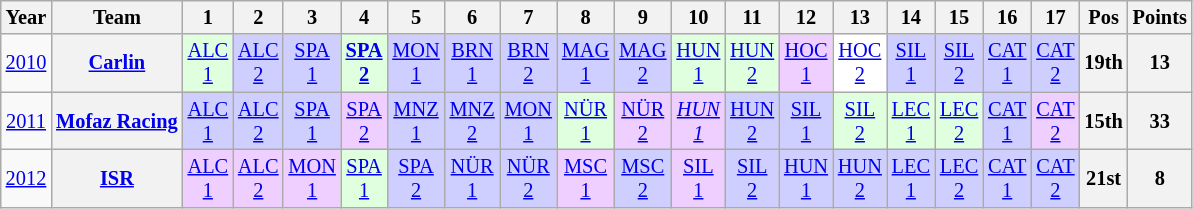<table class="wikitable" style="text-align:center; font-size:85%">
<tr>
<th>Year</th>
<th>Team</th>
<th>1</th>
<th>2</th>
<th>3</th>
<th>4</th>
<th>5</th>
<th>6</th>
<th>7</th>
<th>8</th>
<th>9</th>
<th>10</th>
<th>11</th>
<th>12</th>
<th>13</th>
<th>14</th>
<th>15</th>
<th>16</th>
<th>17</th>
<th>Pos</th>
<th>Points</th>
</tr>
<tr>
<td><a href='#'>2010</a></td>
<th><a href='#'>Carlin</a></th>
<td style="background:#DFFFDF;"><a href='#'>ALC<br>1</a><br></td>
<td style="background:#CFCFFF;"><a href='#'>ALC<br>2</a><br></td>
<td style="background:#CFCFFF;"><a href='#'>SPA<br>1</a><br></td>
<td style="background:#DFFFDF;"><strong><a href='#'>SPA<br>2</a></strong><br></td>
<td style="background:#CFCFFF;"><a href='#'>MON<br>1</a><br></td>
<td style="background:#CFCFFF;"><a href='#'>BRN<br>1</a><br></td>
<td style="background:#CFCFFF;"><a href='#'>BRN<br>2</a><br></td>
<td style="background:#CFCFFF;"><a href='#'>MAG<br>1</a><br></td>
<td style="background:#CFCFFF;"><a href='#'>MAG<br>2</a><br></td>
<td style="background:#DFFFDF;"><a href='#'>HUN<br>1</a><br></td>
<td style="background:#DFFFDF;"><a href='#'>HUN<br>2</a><br></td>
<td style="background:#EFCFFF;"><a href='#'>HOC<br>1</a><br></td>
<td style="background:#FFFFFF;"><a href='#'>HOC<br>2</a><br></td>
<td style="background:#CFCFFF;"><a href='#'>SIL<br>1</a><br></td>
<td style="background:#CFCFFF;"><a href='#'>SIL<br>2</a><br></td>
<td style="background:#CFCFFF;"><a href='#'>CAT<br>1</a><br></td>
<td style="background:#CFCFFF;"><a href='#'>CAT<br>2</a><br></td>
<th>19th</th>
<th>13</th>
</tr>
<tr>
<td><a href='#'>2011</a></td>
<th nowrap><a href='#'>Mofaz Racing</a></th>
<td style="background:#CFCFFF;"><a href='#'>ALC<br>1</a><br></td>
<td style="background:#CFCFFF;"><a href='#'>ALC<br>2</a><br></td>
<td style="background:#CFCFFF;"><a href='#'>SPA<br>1</a><br></td>
<td style="background:#EFCFFF;"><a href='#'>SPA<br>2</a><br></td>
<td style="background:#CFCFFF;"><a href='#'>MNZ<br>1</a><br></td>
<td style="background:#CFCFFF;"><a href='#'>MNZ<br>2</a><br></td>
<td style="background:#CFCFFF;"><a href='#'>MON<br>1</a><br></td>
<td style="background:#DFFFDF;"><a href='#'>NÜR<br>1</a><br></td>
<td style="background:#EFCFFF;"><a href='#'>NÜR<br>2</a><br></td>
<td style="background:#EFCFFF;"><em><a href='#'>HUN<br>1</a></em><br></td>
<td style="background:#CFCFFF;"><a href='#'>HUN<br>2</a><br></td>
<td style="background:#CFCFFF;"><a href='#'>SIL<br>1</a><br></td>
<td style="background:#DFFFDF;"><a href='#'>SIL<br>2</a><br></td>
<td style="background:#DFFFDF;"><a href='#'>LEC<br>1</a><br></td>
<td style="background:#DFFFDF;"><a href='#'>LEC<br>2</a><br></td>
<td style="background:#CFCFFF;"><a href='#'>CAT<br>1</a><br></td>
<td style="background:#EFCFFF;"><a href='#'>CAT<br>2</a><br></td>
<th>15th</th>
<th>33</th>
</tr>
<tr>
<td><a href='#'>2012</a></td>
<th><a href='#'>ISR</a></th>
<td style="background:#EFCFFF;"><a href='#'>ALC<br>1</a><br></td>
<td style="background:#EFCFFF;"><a href='#'>ALC<br>2</a><br></td>
<td style="background:#EFCFFF;"><a href='#'>MON<br>1</a><br></td>
<td style="background:#DFFFDF;"><a href='#'>SPA<br>1</a><br></td>
<td style="background:#CFCFFF;"><a href='#'>SPA<br>2</a><br></td>
<td style="background:#CFCFFF;"><a href='#'>NÜR<br>1</a><br></td>
<td style="background:#CFCFFF;"><a href='#'>NÜR<br>2</a><br></td>
<td style="background:#EFCFFF;"><a href='#'>MSC<br>1</a><br></td>
<td style="background:#CFCFFF;"><a href='#'>MSC<br>2</a><br></td>
<td style="background:#EFCFFF;"><a href='#'>SIL<br>1</a><br></td>
<td style="background:#CFCFFF;"><a href='#'>SIL<br>2</a><br></td>
<td style="background:#CFCFFF;"><a href='#'>HUN<br>1</a><br></td>
<td style="background:#CFCFFF;"><a href='#'>HUN<br>2</a><br></td>
<td style="background:#CFCFFF;"><a href='#'>LEC<br>1</a><br></td>
<td style="background:#CFCFFF;"><a href='#'>LEC<br>2</a><br></td>
<td style="background:#CFCFFF;"><a href='#'>CAT<br>1</a><br></td>
<td style="background:#CFCFFF;"><a href='#'>CAT<br>2</a><br></td>
<th>21st</th>
<th>8</th>
</tr>
</table>
